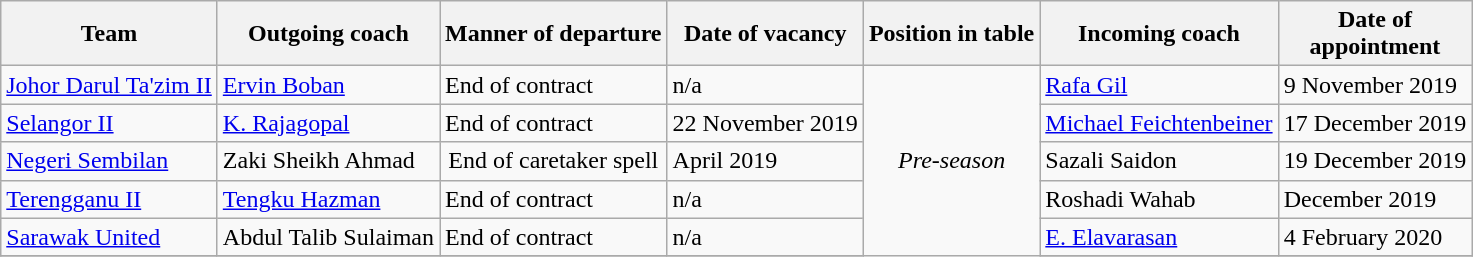<table class="wikitable">
<tr>
<th>Team</th>
<th>Outgoing coach</th>
<th>Manner of departure</th>
<th>Date of vacancy</th>
<th>Position in table</th>
<th>Incoming coach</th>
<th>Date of<br>appointment</th>
</tr>
<tr>
<td><a href='#'>Johor Darul Ta'zim II</a></td>
<td> <a href='#'>Ervin Boban</a></td>
<td>End of contract</td>
<td>n/a</td>
<td align=center rowspan=8><em>Pre-season</em></td>
<td> <a href='#'>Rafa Gil</a></td>
<td>9 November 2019</td>
</tr>
<tr>
<td><a href='#'>Selangor II</a></td>
<td> <a href='#'>K. Rajagopal</a></td>
<td>End of contract</td>
<td>22 November 2019</td>
<td> <a href='#'>Michael Feichtenbeiner</a></td>
<td>17 December 2019</td>
</tr>
<tr>
<td><a href='#'>Negeri Sembilan</a></td>
<td> Zaki Sheikh Ahmad</td>
<td align=center>End of caretaker spell</td>
<td>April 2019</td>
<td> Sazali Saidon</td>
<td>19 December 2019</td>
</tr>
<tr>
<td><a href='#'>Terengganu II</a></td>
<td> <a href='#'>Tengku Hazman</a></td>
<td>End of contract</td>
<td>n/a</td>
<td> Roshadi Wahab</td>
<td>December 2019</td>
</tr>
<tr>
<td><a href='#'>Sarawak United</a></td>
<td> Abdul Talib Sulaiman</td>
<td>End of contract</td>
<td>n/a</td>
<td> <a href='#'>E. Elavarasan</a></td>
<td>4 February 2020</td>
</tr>
<tr>
</tr>
</table>
